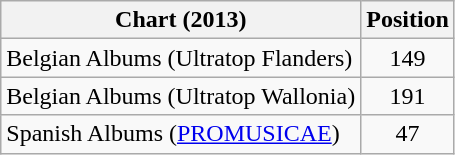<table class="wikitable sortable">
<tr>
<th scope="col">Chart (2013)</th>
<th scope="col">Position</th>
</tr>
<tr>
<td>Belgian Albums (Ultratop Flanders)</td>
<td style="text-align:center;">149</td>
</tr>
<tr>
<td>Belgian Albums (Ultratop Wallonia)</td>
<td style="text-align:center;">191</td>
</tr>
<tr>
<td>Spanish Albums (<a href='#'>PROMUSICAE</a>)</td>
<td style="text-align:center;">47</td>
</tr>
</table>
